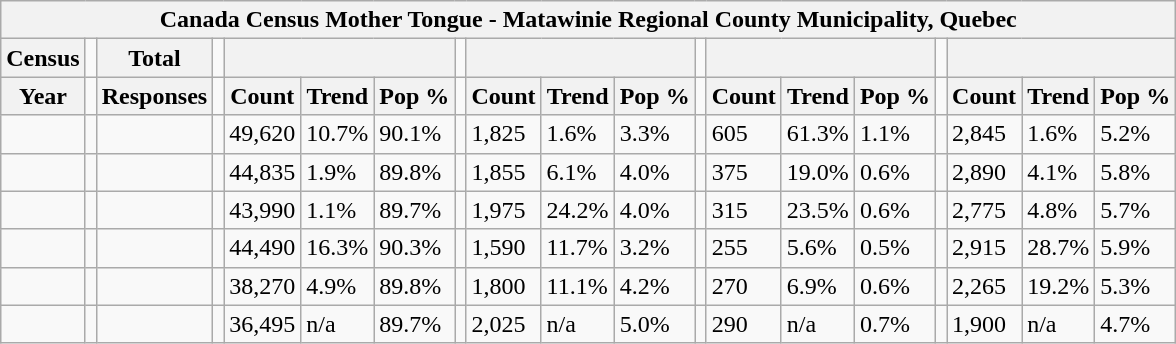<table class="wikitable">
<tr>
<th colspan="19">Canada Census Mother Tongue - Matawinie Regional County Municipality, Quebec</th>
</tr>
<tr>
<th>Census</th>
<td></td>
<th>Total</th>
<td colspan="1"></td>
<th colspan="3"></th>
<td colspan="1"></td>
<th colspan="3"></th>
<td colspan="1"></td>
<th colspan="3"></th>
<td colspan="1"></td>
<th colspan="3"></th>
</tr>
<tr>
<th>Year</th>
<td></td>
<th>Responses</th>
<td></td>
<th>Count</th>
<th>Trend</th>
<th>Pop %</th>
<td></td>
<th>Count</th>
<th>Trend</th>
<th>Pop %</th>
<td></td>
<th>Count</th>
<th>Trend</th>
<th>Pop %</th>
<td></td>
<th>Count</th>
<th>Trend</th>
<th>Pop %</th>
</tr>
<tr>
<td></td>
<td></td>
<td></td>
<td></td>
<td>49,620</td>
<td> 10.7%</td>
<td>90.1%</td>
<td></td>
<td>1,825</td>
<td> 1.6%</td>
<td>3.3%</td>
<td></td>
<td>605</td>
<td> 61.3%</td>
<td>1.1%</td>
<td></td>
<td>2,845</td>
<td> 1.6%</td>
<td>5.2%</td>
</tr>
<tr>
<td></td>
<td></td>
<td></td>
<td></td>
<td>44,835</td>
<td> 1.9%</td>
<td>89.8%</td>
<td></td>
<td>1,855</td>
<td> 6.1%</td>
<td>4.0%</td>
<td></td>
<td>375</td>
<td> 19.0%</td>
<td>0.6%</td>
<td></td>
<td>2,890</td>
<td> 4.1%</td>
<td>5.8%</td>
</tr>
<tr>
<td></td>
<td></td>
<td></td>
<td></td>
<td>43,990</td>
<td> 1.1%</td>
<td>89.7%</td>
<td></td>
<td>1,975</td>
<td> 24.2%</td>
<td>4.0%</td>
<td></td>
<td>315</td>
<td> 23.5%</td>
<td>0.6%</td>
<td></td>
<td>2,775</td>
<td> 4.8%</td>
<td>5.7%</td>
</tr>
<tr>
<td></td>
<td></td>
<td></td>
<td></td>
<td>44,490</td>
<td> 16.3%</td>
<td>90.3%</td>
<td></td>
<td>1,590</td>
<td> 11.7%</td>
<td>3.2%</td>
<td></td>
<td>255</td>
<td> 5.6%</td>
<td>0.5%</td>
<td></td>
<td>2,915</td>
<td> 28.7%</td>
<td>5.9%</td>
</tr>
<tr>
<td></td>
<td></td>
<td></td>
<td></td>
<td>38,270</td>
<td> 4.9%</td>
<td>89.8%</td>
<td></td>
<td>1,800</td>
<td> 11.1%</td>
<td>4.2%</td>
<td></td>
<td>270</td>
<td> 6.9%</td>
<td>0.6%</td>
<td></td>
<td>2,265</td>
<td> 19.2%</td>
<td>5.3%</td>
</tr>
<tr>
<td></td>
<td></td>
<td></td>
<td></td>
<td>36,495</td>
<td>n/a</td>
<td>89.7%</td>
<td></td>
<td>2,025</td>
<td>n/a</td>
<td>5.0%</td>
<td></td>
<td>290</td>
<td>n/a</td>
<td>0.7%</td>
<td></td>
<td>1,900</td>
<td>n/a</td>
<td>4.7%</td>
</tr>
</table>
